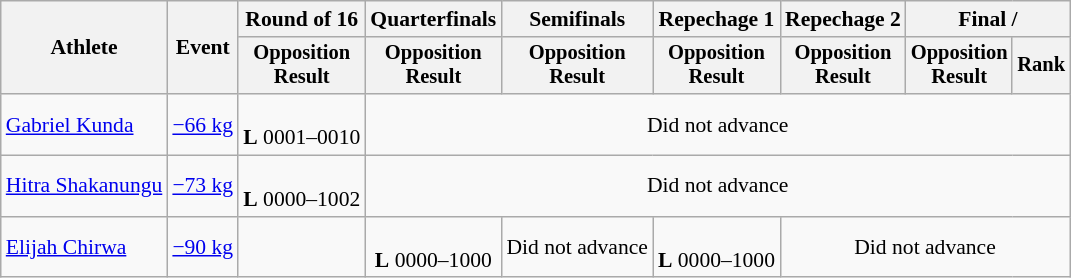<table class="wikitable" style="font-size:90%;">
<tr>
<th rowspan=2>Athlete</th>
<th rowspan=2>Event</th>
<th>Round of 16</th>
<th>Quarterfinals</th>
<th>Semifinals</th>
<th>Repechage 1</th>
<th>Repechage 2</th>
<th colspan=2>Final / </th>
</tr>
<tr style="font-size:95%">
<th>Opposition<br>Result</th>
<th>Opposition<br>Result</th>
<th>Opposition<br>Result</th>
<th>Opposition<br>Result</th>
<th>Opposition<br>Result</th>
<th>Opposition<br>Result</th>
<th>Rank</th>
</tr>
<tr align=center>
<td align=left><a href='#'>Gabriel Kunda</a></td>
<td align=left><a href='#'>−66 kg</a></td>
<td><br><strong>L</strong> 0001–0010</td>
<td colspan="6">Did not advance</td>
</tr>
<tr align=center>
<td align=left><a href='#'>Hitra Shakanungu</a></td>
<td align=left><a href='#'>−73 kg</a></td>
<td><br><strong>L</strong> 0000–1002</td>
<td colspan="6">Did not advance</td>
</tr>
<tr align=center>
<td align=left><a href='#'>Elijah Chirwa</a></td>
<td align=left><a href='#'>−90 kg</a></td>
<td></td>
<td><br><strong>L</strong> 0000–1000</td>
<td>Did not advance</td>
<td><br><strong>L</strong> 0000–1000</td>
<td colspan="3">Did not advance</td>
</tr>
</table>
